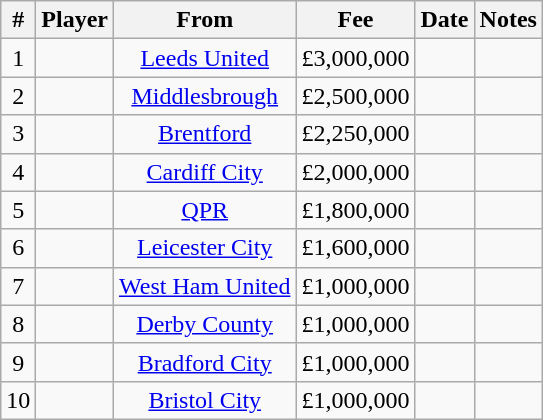<table class="wikitable sortable" style="text-align: center">
<tr>
<th>#</th>
<th>Player</th>
<th>From</th>
<th>Fee</th>
<th>Date</th>
<th>Notes</th>
</tr>
<tr>
<td>1</td>
<td></td>
<td><a href='#'>Leeds United</a></td>
<td>£3,000,000</td>
<td></td>
<td></td>
</tr>
<tr>
<td>2</td>
<td></td>
<td><a href='#'>Middlesbrough</a></td>
<td>£2,500,000</td>
<td></td>
<td></td>
</tr>
<tr>
<td>3</td>
<td></td>
<td><a href='#'>Brentford</a></td>
<td>£2,250,000</td>
<td></td>
<td></td>
</tr>
<tr>
<td>4</td>
<td></td>
<td><a href='#'>Cardiff City</a></td>
<td>£2,000,000</td>
<td></td>
<td></td>
</tr>
<tr>
<td>5</td>
<td></td>
<td><a href='#'>QPR</a></td>
<td>£1,800,000</td>
<td></td>
<td></td>
</tr>
<tr>
<td>6</td>
<td></td>
<td><a href='#'>Leicester City</a></td>
<td>£1,600,000</td>
<td></td>
<td></td>
</tr>
<tr>
<td>7</td>
<td></td>
<td><a href='#'>West Ham United</a></td>
<td>£1,000,000</td>
<td></td>
<td></td>
</tr>
<tr>
<td>8</td>
<td></td>
<td><a href='#'>Derby County</a></td>
<td>£1,000,000</td>
<td></td>
<td></td>
</tr>
<tr>
<td>9</td>
<td></td>
<td><a href='#'>Bradford City</a></td>
<td>£1,000,000</td>
<td></td>
<td></td>
</tr>
<tr>
<td>10</td>
<td></td>
<td><a href='#'>Bristol City</a></td>
<td>£1,000,000</td>
<td></td>
<td></td>
</tr>
</table>
